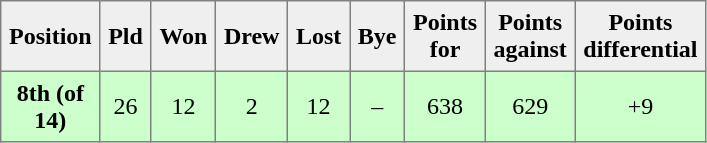<table style=border-collapse:collapse border=1 cellspacing=0 cellpadding=5>
<tr style="text-align:center; background:#efefef;">
<th width=20>Position</th>
<th width=20>Pld</th>
<th width=20>Won</th>
<th width=20>Drew</th>
<th width=20>Lost</th>
<th width=20>Bye</th>
<th width=20>Points for</th>
<th width=20>Points against</th>
<th width=25>Points differential</th>
</tr>
<tr style="text-align:center; background:#cfc;">
<td><strong>8th (of 14)</strong></td>
<td>26</td>
<td>12</td>
<td>2</td>
<td>12</td>
<td>–</td>
<td>638</td>
<td>629</td>
<td>+9</td>
</tr>
</table>
